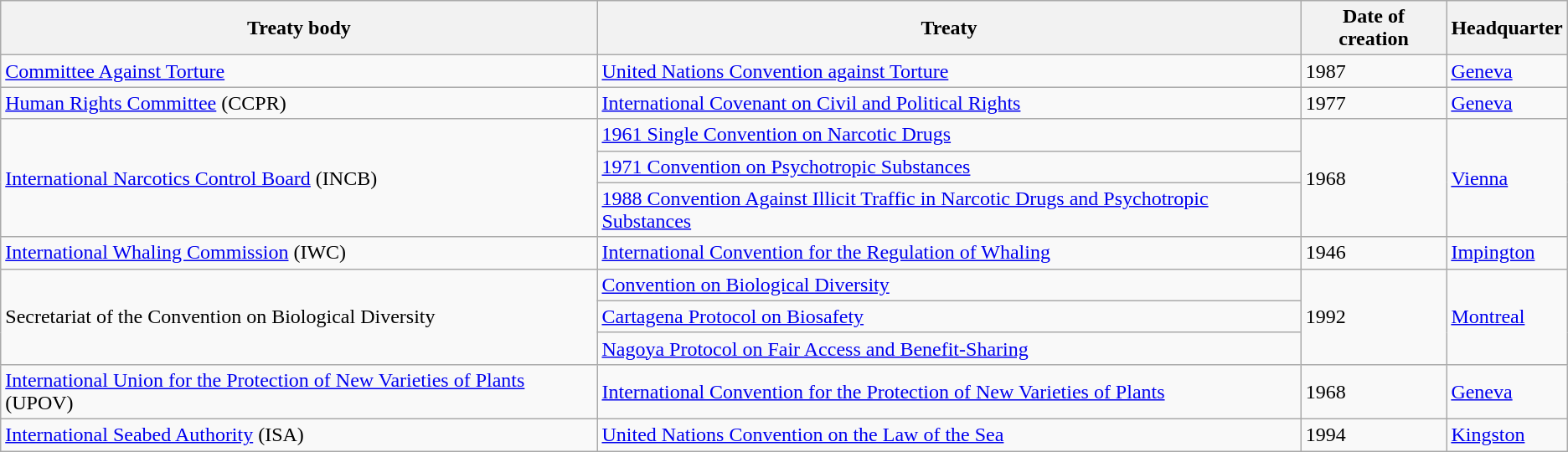<table class="wikitable">
<tr>
<th>Treaty body</th>
<th>Treaty</th>
<th>Date of creation</th>
<th>Headquarter</th>
</tr>
<tr>
<td><a href='#'>Committee Against Torture</a></td>
<td><a href='#'>United Nations Convention against Torture</a></td>
<td>1987</td>
<td><a href='#'>Geneva</a></td>
</tr>
<tr>
<td><a href='#'>Human Rights Committee</a> (CCPR)</td>
<td><a href='#'>International Covenant on Civil and Political Rights</a></td>
<td>1977</td>
<td><a href='#'>Geneva</a></td>
</tr>
<tr>
<td rowspan="3"><a href='#'>International Narcotics Control Board</a> (INCB)</td>
<td><a href='#'>1961 Single Convention on Narcotic Drugs</a></td>
<td rowspan="3">1968</td>
<td rowspan="3"><a href='#'>Vienna</a></td>
</tr>
<tr>
<td><a href='#'>1971 Convention on Psychotropic Substances</a></td>
</tr>
<tr>
<td><a href='#'>1988 Convention Against Illicit Traffic in Narcotic Drugs and Psychotropic Substances</a></td>
</tr>
<tr>
<td><a href='#'>International Whaling Commission</a> (IWC)</td>
<td><a href='#'>International Convention for the Regulation of Whaling</a></td>
<td>1946</td>
<td><a href='#'>Impington</a></td>
</tr>
<tr>
<td rowspan="3">Secretariat of the Convention on Biological Diversity</td>
<td><a href='#'>Convention on Biological Diversity</a></td>
<td rowspan="3">1992</td>
<td rowspan="3"><a href='#'>Montreal</a></td>
</tr>
<tr>
<td><a href='#'>Cartagena Protocol on Biosafety</a></td>
</tr>
<tr>
<td><a href='#'>Nagoya Protocol on Fair Access and Benefit-Sharing</a></td>
</tr>
<tr>
<td><a href='#'>International Union for the Protection of New Varieties of Plants</a> (UPOV)</td>
<td><a href='#'>International Convention for the Protection of New Varieties of Plants</a></td>
<td>1968</td>
<td><a href='#'>Geneva</a></td>
</tr>
<tr>
<td><a href='#'>International Seabed Authority</a> (ISA)</td>
<td><a href='#'>United Nations Convention on the Law of the Sea</a></td>
<td>1994</td>
<td><a href='#'>Kingston</a></td>
</tr>
</table>
